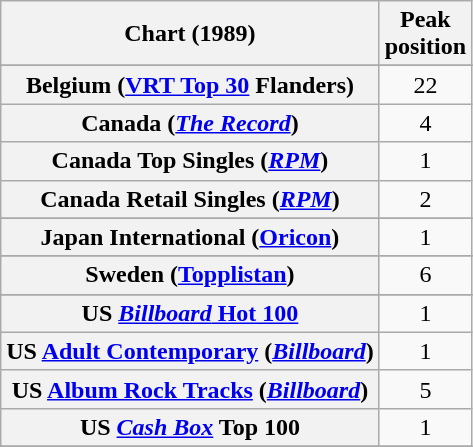<table class="wikitable sortable plainrowheaders" style="text-align:center">
<tr>
<th>Chart (1989)</th>
<th>Peak<br>position</th>
</tr>
<tr>
</tr>
<tr>
</tr>
<tr>
</tr>
<tr>
<th scope="row">Belgium (<a href='#'>VRT Top 30</a> Flanders)</th>
<td>22</td>
</tr>
<tr>
<th scope="row">Canada (<a href='#'><em>The Record</em></a>)</th>
<td>4</td>
</tr>
<tr>
<th scope="row">Canada Top Singles (<em><a href='#'>RPM</a></em>)</th>
<td>1</td>
</tr>
<tr>
<th scope="row">Canada Retail Singles (<a href='#'><em>RPM</em></a>)</th>
<td>2</td>
</tr>
<tr>
</tr>
<tr>
<th scope="row">Japan International (<a href='#'>Oricon</a>)</th>
<td>1</td>
</tr>
<tr>
</tr>
<tr>
</tr>
<tr>
</tr>
<tr>
</tr>
<tr>
<th scope="row">Sweden (<a href='#'>Topplistan</a>)</th>
<td>6</td>
</tr>
<tr>
</tr>
<tr>
</tr>
<tr>
<th scope="row">US <a href='#'><em>Billboard</em> Hot 100</a></th>
<td>1</td>
</tr>
<tr>
<th scope="row">US <a href='#'>Adult Contemporary</a> (<em><a href='#'>Billboard</a></em>)</th>
<td>1</td>
</tr>
<tr>
<th scope="row">US <a href='#'>Album Rock Tracks</a> (<em><a href='#'>Billboard</a></em>)</th>
<td>5</td>
</tr>
<tr>
<th scope="row">US <em><a href='#'>Cash Box</a></em> Top 100</th>
<td>1</td>
</tr>
<tr>
</tr>
</table>
